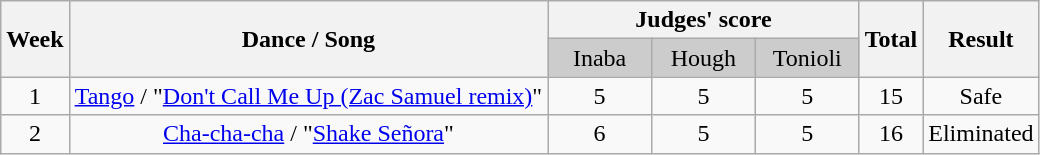<table class="wikitable" style="text-align:center;">
<tr style="text-align:center;">
<th rowspan="2" bgcolor="#CCCCCC" align="Center">Week</th>
<th rowspan="2" bgcolor="#CCCCCC" align="Center">Dance / Song</th>
<th colspan="3" bgcolor="#CCCCCC" align="Center">Judges' score</th>
<th rowspan="2">Total</th>
<th rowspan="2" bgcolor="#CCCCCC" align="Center">Result</th>
</tr>
<tr>
<td bgcolor="#CCCCCC" width="10%" align="center">Inaba</td>
<td bgcolor="#CCCCCC" width="10%" align="center">Hough</td>
<td bgcolor="#CCCCCC" width="10%" align="center">Tonioli</td>
</tr>
<tr>
<td>1</td>
<td><a href='#'>Tango</a> / "<a href='#'>Don't Call Me Up (Zac Samuel remix)</a>"</td>
<td>5</td>
<td>5</td>
<td>5</td>
<td>15</td>
<td>Safe</td>
</tr>
<tr>
<td>2</td>
<td><a href='#'>Cha-cha-cha</a> / "<a href='#'>Shake Señora</a>"</td>
<td>6</td>
<td>5</td>
<td>5</td>
<td>16</td>
<td>Eliminated</td>
</tr>
</table>
